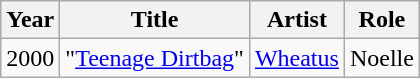<table class="wikitable sortable">
<tr>
<th>Year</th>
<th>Title</th>
<th>Artist</th>
<th>Role</th>
</tr>
<tr>
<td>2000</td>
<td>"<a href='#'>Teenage Dirtbag</a>"</td>
<td><a href='#'>Wheatus</a></td>
<td>Noelle</td>
</tr>
</table>
